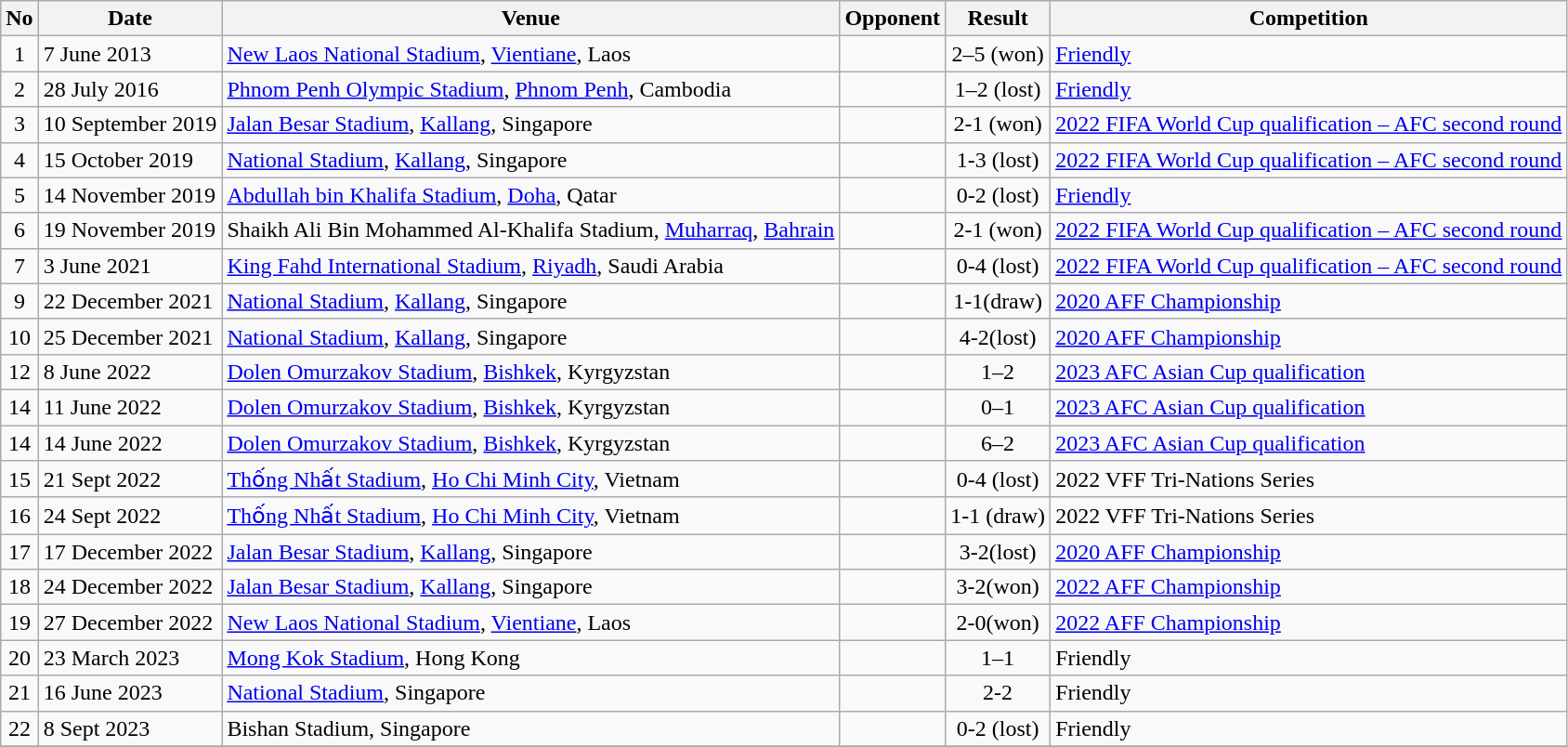<table class="wikitable">
<tr>
<th>No</th>
<th>Date</th>
<th>Venue</th>
<th>Opponent</th>
<th>Result</th>
<th>Competition</th>
</tr>
<tr>
<td align=center>1</td>
<td>7 June 2013</td>
<td><a href='#'>New Laos National Stadium</a>, <a href='#'>Vientiane</a>, Laos</td>
<td></td>
<td align=center>2–5 (won)</td>
<td><a href='#'>Friendly</a></td>
</tr>
<tr>
<td align=center>2</td>
<td>28 July 2016</td>
<td><a href='#'>Phnom Penh Olympic Stadium</a>, <a href='#'>Phnom Penh</a>, Cambodia</td>
<td></td>
<td align=center>1–2 (lost)</td>
<td><a href='#'>Friendly</a></td>
</tr>
<tr>
<td align=center>3</td>
<td>10 September 2019</td>
<td><a href='#'>Jalan Besar Stadium</a>, <a href='#'>Kallang</a>, Singapore</td>
<td></td>
<td align=center>2-1 (won)</td>
<td><a href='#'>2022 FIFA World Cup qualification – AFC second round</a></td>
</tr>
<tr>
<td align=center>4</td>
<td>15 October 2019</td>
<td><a href='#'>National Stadium</a>, <a href='#'>Kallang</a>, Singapore</td>
<td></td>
<td align=center>1-3 (lost)</td>
<td><a href='#'>2022 FIFA World Cup qualification – AFC second round</a></td>
</tr>
<tr>
<td align=center>5</td>
<td>14 November 2019</td>
<td><a href='#'>Abdullah bin Khalifa Stadium</a>, <a href='#'>Doha</a>, Qatar</td>
<td></td>
<td align=center>0-2 (lost)</td>
<td><a href='#'>Friendly</a></td>
</tr>
<tr>
<td align=center>6</td>
<td>19 November 2019</td>
<td>Shaikh Ali Bin Mohammed Al-Khalifa Stadium, <a href='#'>Muharraq</a>, <a href='#'>Bahrain</a></td>
<td></td>
<td align=center>2-1 (won)</td>
<td><a href='#'>2022 FIFA World Cup qualification – AFC second round</a></td>
</tr>
<tr>
<td align=center>7</td>
<td>3 June 2021</td>
<td><a href='#'>King Fahd International Stadium</a>, <a href='#'>Riyadh</a>, Saudi Arabia</td>
<td></td>
<td align=center>0-4 (lost)</td>
<td><a href='#'>2022 FIFA World Cup qualification – AFC second round</a></td>
</tr>
<tr>
<td align=center>9</td>
<td>22 December 2021</td>
<td><a href='#'>National Stadium</a>, <a href='#'>Kallang</a>, Singapore</td>
<td></td>
<td align=center>1-1(draw)</td>
<td><a href='#'>2020 AFF Championship</a></td>
</tr>
<tr>
<td align=center>10</td>
<td>25 December 2021</td>
<td><a href='#'>National Stadium</a>, <a href='#'>Kallang</a>, Singapore</td>
<td></td>
<td align=center>4-2(lost)</td>
<td><a href='#'>2020 AFF Championship</a></td>
</tr>
<tr>
<td align=center>12</td>
<td>8 June 2022</td>
<td><a href='#'>Dolen Omurzakov Stadium</a>, <a href='#'>Bishkek</a>, Kyrgyzstan</td>
<td></td>
<td align=center>1–2</td>
<td><a href='#'>2023 AFC Asian Cup qualification</a></td>
</tr>
<tr>
<td align=center>14</td>
<td>11 June 2022</td>
<td><a href='#'>Dolen Omurzakov Stadium</a>, <a href='#'>Bishkek</a>, Kyrgyzstan</td>
<td></td>
<td align=center>0–1</td>
<td><a href='#'>2023 AFC Asian Cup qualification</a></td>
</tr>
<tr>
<td align=center>14</td>
<td>14 June 2022</td>
<td><a href='#'>Dolen Omurzakov Stadium</a>, <a href='#'>Bishkek</a>, Kyrgyzstan</td>
<td></td>
<td align=center>6–2</td>
<td><a href='#'>2023 AFC Asian Cup qualification</a></td>
</tr>
<tr>
<td align=center>15</td>
<td>21 Sept 2022</td>
<td><a href='#'>Thống Nhất Stadium</a>, <a href='#'>Ho Chi Minh City</a>, Vietnam</td>
<td></td>
<td align=center>0-4  (lost)</td>
<td>2022 VFF Tri-Nations Series</td>
</tr>
<tr>
<td align=center>16</td>
<td>24 Sept 2022</td>
<td><a href='#'>Thống Nhất Stadium</a>, <a href='#'>Ho Chi Minh City</a>, Vietnam</td>
<td></td>
<td align=center>1-1  (draw)</td>
<td>2022 VFF Tri-Nations Series</td>
</tr>
<tr>
<td align=center>17</td>
<td>17 December 2022</td>
<td><a href='#'>Jalan Besar Stadium</a>, <a href='#'>Kallang</a>, Singapore</td>
<td></td>
<td align=center>3-2(lost)</td>
<td><a href='#'>2020 AFF Championship</a></td>
</tr>
<tr>
<td align=center>18</td>
<td>24 December 2022</td>
<td><a href='#'>Jalan Besar Stadium</a>, <a href='#'>Kallang</a>, Singapore</td>
<td></td>
<td align=center>3-2(won)</td>
<td><a href='#'>2022 AFF Championship</a></td>
</tr>
<tr>
<td align=center>19</td>
<td>27 December 2022</td>
<td><a href='#'>New Laos National Stadium</a>, <a href='#'>Vientiane</a>, Laos</td>
<td></td>
<td align=center>2-0(won)</td>
<td><a href='#'>2022 AFF Championship</a></td>
</tr>
<tr>
<td align=center>20</td>
<td>23 March 2023</td>
<td><a href='#'>Mong Kok Stadium</a>, Hong Kong</td>
<td></td>
<td align=center>1–1</td>
<td>Friendly</td>
</tr>
<tr>
<td align=center>21</td>
<td>16 June 2023</td>
<td><a href='#'>National Stadium</a>, Singapore</td>
<td></td>
<td align=center>2-2</td>
<td>Friendly</td>
</tr>
<tr>
<td align=center>22</td>
<td>8 Sept 2023</td>
<td>Bishan Stadium, Singapore</td>
<td></td>
<td align=center>0-2 (lost)</td>
<td>Friendly</td>
</tr>
<tr>
</tr>
</table>
